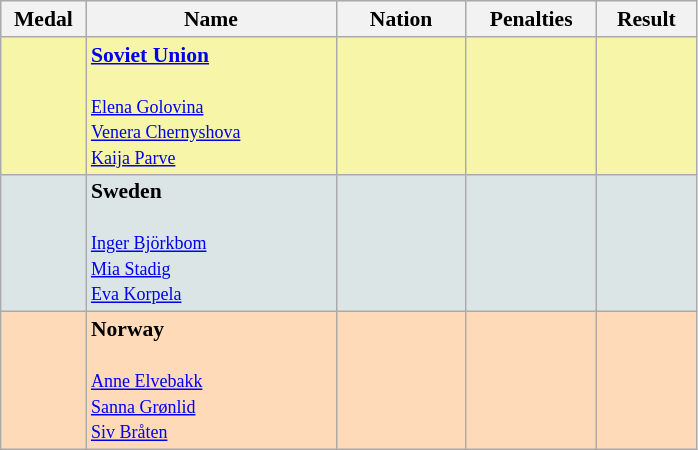<table class=wikitable style="border:1px solid #AAAAAA;font-size:90%">
<tr bgcolor="#E4E4E4">
<th style="border-bottom:1px solid #AAAAAA" width=50>Medal</th>
<th style="border-bottom:1px solid #AAAAAA" width=160>Name</th>
<th style="border-bottom:1px solid #AAAAAA" width=80>Nation</th>
<th style="border-bottom:1px solid #AAAAAA" width=80>Penalties</th>
<th style="border-bottom:1px solid #AAAAAA" width=60>Result</th>
</tr>
<tr bgcolor="#F7F6A8">
<td align="center"></td>
<td><strong><a href='#'>Soviet Union</a></strong><br><br><small><a href='#'>Elena Golovina</a><br><a href='#'>Venera Chernyshova</a><br><a href='#'>Kaija Parve</a></small></td>
<td></td>
<td align="center"></td>
<td align="center"></td>
</tr>
<tr bgcolor="#DCE5E5">
<td align="center"></td>
<td><strong>Sweden</strong><br><br><small><a href='#'>Inger Björkbom</a><br><a href='#'>Mia Stadig</a><br><a href='#'>Eva Korpela</a></small></td>
<td></td>
<td align="center"></td>
<td align="right"></td>
</tr>
<tr bgcolor="#FFDAB9">
<td align="center"></td>
<td><strong>Norway</strong><br><br><small><a href='#'>Anne Elvebakk</a><br><a href='#'>Sanna Grønlid</a><br><a href='#'>Siv Bråten</a></small></td>
<td></td>
<td align="center"></td>
<td align="right"></td>
</tr>
</table>
